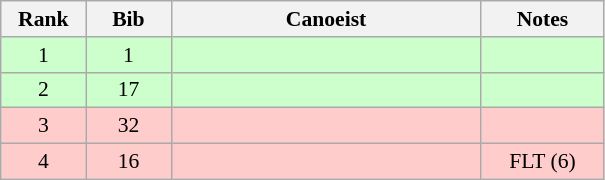<table class="wikitable" style="font-size:90%; text-align:center">
<tr>
<th width="50">Rank</th>
<th width="50">Bib</th>
<th width="200">Canoeist</th>
<th width="75">Notes</th>
</tr>
<tr bgcolor="#CCFFCC">
<td>1</td>
<td>1</td>
<td align="left"></td>
<td></td>
</tr>
<tr bgcolor="#CCFFCC">
<td>2</td>
<td>17</td>
<td align="left"></td>
<td></td>
</tr>
<tr bgcolor="#FFCCCC">
<td>3</td>
<td>32</td>
<td align="left"></td>
<td></td>
</tr>
<tr bgcolor="#FFCCCC">
<td>4</td>
<td>16</td>
<td align="left"></td>
<td>FLT (6)</td>
</tr>
</table>
